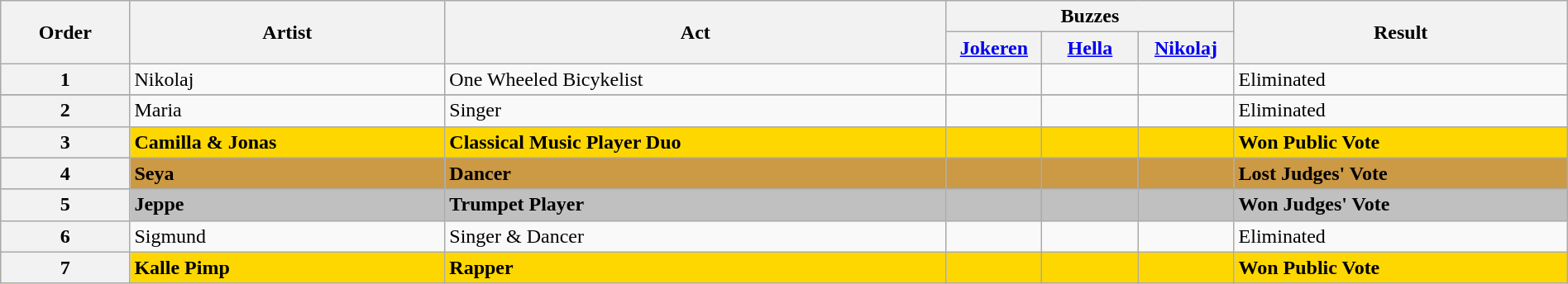<table class="wikitable sortable" width="100%">
<tr>
<th rowspan="2">Order</th>
<th rowspan="2" class="unsortable">Artist</th>
<th rowspan="2" class="unsortable">Act</th>
<th colspan="3" class="unsortable">Buzzes</th>
<th rowspan="2">Result</th>
</tr>
<tr>
<th width="70"><a href='#'>Jokeren</a></th>
<th width="70"><a href='#'>Hella</a></th>
<th width="70"><a href='#'>Nikolaj</a></th>
</tr>
<tr>
<th>1</th>
<td>Nikolaj</td>
<td>One Wheeled Bicykelist</td>
<td align="center"></td>
<td></td>
<td align="center"></td>
<td>Eliminated</td>
</tr>
<tr style="background:#c94;">
</tr>
<tr>
<th>2</th>
<td>Maria</td>
<td>Singer</td>
<td align="center"></td>
<td align="center"></td>
<td align="center"></td>
<td>Eliminated</td>
</tr>
<tr style="background:gold;">
<th>3</th>
<td><strong>Camilla & Jonas</strong></td>
<td><strong>Classical Music Player Duo</strong></td>
<td></td>
<td></td>
<td></td>
<td><strong>Won Public Vote</strong></td>
</tr>
<tr style="background:#C94;">
<th>4</th>
<td><strong>Seya</strong></td>
<td><strong>Dancer</strong></td>
<td align="center"></td>
<td align="center"></td>
<td></td>
<td><strong>Lost Judges' Vote</strong></td>
</tr>
<tr style="background:silver;">
<th>5</th>
<td><strong>Jeppe</strong></td>
<td><strong>Trumpet Player</strong></td>
<td align="center"></td>
<td></td>
<td align="center"></td>
<td><strong>Won Judges' Vote</strong></td>
</tr>
<tr>
<th>6</th>
<td>Sigmund</td>
<td>Singer & Dancer</td>
<td></td>
<td></td>
<td align="center"></td>
<td>Eliminated</td>
</tr>
<tr style="background:gold;">
<th>7</th>
<td><strong>Kalle Pimp</strong></td>
<td><strong>Rapper</strong></td>
<td></td>
<td></td>
<td></td>
<td><strong>Won Public Vote</strong></td>
</tr>
</table>
